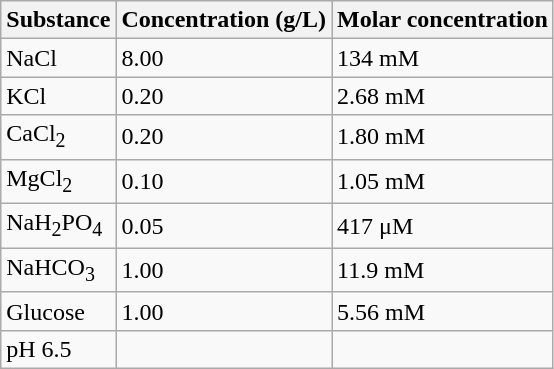<table class="wikitable">
<tr>
<th>Substance</th>
<th>Concentration (g/L)</th>
<th>Molar concentration</th>
</tr>
<tr>
<td>NaCl</td>
<td>8.00</td>
<td>134 mM</td>
</tr>
<tr>
<td>KCl</td>
<td>0.20</td>
<td>2.68 mM</td>
</tr>
<tr>
<td>CaCl<sub>2</sub></td>
<td>0.20</td>
<td>1.80 mM</td>
</tr>
<tr>
<td>MgCl<sub>2</sub></td>
<td>0.10</td>
<td>1.05 mM</td>
</tr>
<tr>
<td>NaH<sub>2</sub>PO<sub>4</sub></td>
<td>0.05</td>
<td>417 μM</td>
</tr>
<tr>
<td>NaHCO<sub>3</sub></td>
<td>1.00</td>
<td>11.9 mM</td>
</tr>
<tr>
<td>Glucose</td>
<td>1.00</td>
<td>5.56 mM</td>
</tr>
<tr>
<td>pH 6.5</td>
<td></td>
<td></td>
</tr>
</table>
